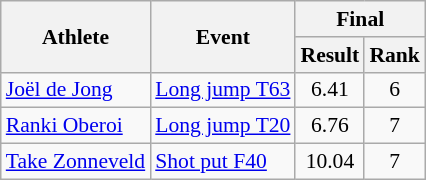<table class=wikitable style="font-size:90%">
<tr>
<th rowspan="2">Athlete</th>
<th rowspan="2">Event</th>
<th colspan="2">Final</th>
</tr>
<tr>
<th>Result</th>
<th>Rank</th>
</tr>
<tr align=center>
<td align=left><a href='#'>Joël de Jong</a></td>
<td align=left><a href='#'>Long jump T63</a></td>
<td>6.41</td>
<td>6</td>
</tr>
<tr align=center>
<td align=left><a href='#'>Ranki Oberoi</a></td>
<td align=left><a href='#'>Long jump T20</a></td>
<td>6.76</td>
<td>7</td>
</tr>
<tr align=center>
<td align=left><a href='#'>Take Zonneveld</a></td>
<td align=left><a href='#'>Shot put F40</a></td>
<td>10.04</td>
<td>7</td>
</tr>
</table>
